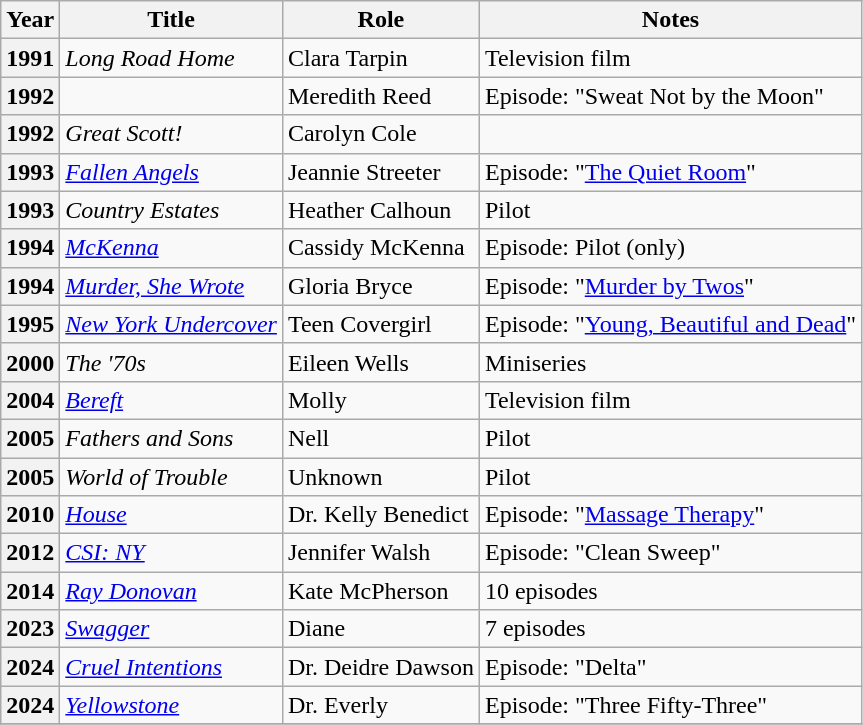<table class="wikitable sortable plainrowheaders">
<tr>
<th>Year</th>
<th>Title</th>
<th>Role</th>
<th class="unsortable">Notes</th>
</tr>
<tr>
<th scope="row">1991</th>
<td><em>Long Road Home</em></td>
<td>Clara Tarpin</td>
<td>Television film</td>
</tr>
<tr>
<th scope="row">1992</th>
<td><em></em></td>
<td>Meredith Reed</td>
<td>Episode: "Sweat Not by the Moon"</td>
</tr>
<tr>
<th scope="row">1992</th>
<td><em>Great Scott!</em></td>
<td>Carolyn Cole</td>
<td></td>
</tr>
<tr>
<th scope="row">1993</th>
<td><em><a href='#'>Fallen Angels</a></em></td>
<td>Jeannie Streeter</td>
<td>Episode: "<a href='#'>The Quiet Room</a>"</td>
</tr>
<tr>
<th scope="row">1993</th>
<td><em>Country Estates</em></td>
<td>Heather Calhoun</td>
<td>Pilot</td>
</tr>
<tr>
<th scope="row">1994</th>
<td><em><a href='#'>McKenna</a></em></td>
<td>Cassidy McKenna</td>
<td>Episode: Pilot (only)</td>
</tr>
<tr>
<th scope="row">1994</th>
<td><em><a href='#'>Murder, She Wrote</a></em></td>
<td>Gloria Bryce</td>
<td>Episode: "<a href='#'>Murder by Twos</a>"</td>
</tr>
<tr>
<th scope="row">1995</th>
<td><em><a href='#'>New York Undercover</a></em></td>
<td>Teen Covergirl</td>
<td>Episode: "<a href='#'>Young, Beautiful and Dead</a>"</td>
</tr>
<tr>
<th scope="row">2000</th>
<td><em>The '70s</em></td>
<td>Eileen Wells</td>
<td>Miniseries</td>
</tr>
<tr>
<th scope="row">2004</th>
<td><em><a href='#'>Bereft</a></em></td>
<td>Molly</td>
<td>Television film</td>
</tr>
<tr>
<th scope="row">2005</th>
<td><em>Fathers and Sons</em></td>
<td>Nell</td>
<td>Pilot</td>
</tr>
<tr>
<th scope="row">2005</th>
<td><em>World of Trouble</em></td>
<td>Unknown</td>
<td>Pilot</td>
</tr>
<tr>
<th scope="row">2010</th>
<td><em><a href='#'>House</a></em></td>
<td>Dr. Kelly Benedict</td>
<td>Episode: "<a href='#'>Massage Therapy</a>"</td>
</tr>
<tr>
<th scope="row">2012</th>
<td><em><a href='#'>CSI: NY</a></em></td>
<td>Jennifer Walsh</td>
<td>Episode: "Clean Sweep"</td>
</tr>
<tr>
<th scope="row">2014</th>
<td><em><a href='#'>Ray Donovan</a></em></td>
<td>Kate McPherson</td>
<td>10 episodes</td>
</tr>
<tr>
<th scope="row">2023</th>
<td><em><a href='#'>Swagger</a></em></td>
<td>Diane</td>
<td>7 episodes</td>
</tr>
<tr>
<th scope="row">2024</th>
<td><em><a href='#'>Cruel Intentions</a></em></td>
<td>Dr. Deidre Dawson</td>
<td>Episode: "Delta"</td>
</tr>
<tr>
<th scope="row">2024</th>
<td><em><a href='#'>Yellowstone</a></em></td>
<td>Dr. Everly</td>
<td>Episode: "Three Fifty-Three"</td>
</tr>
<tr>
</tr>
</table>
